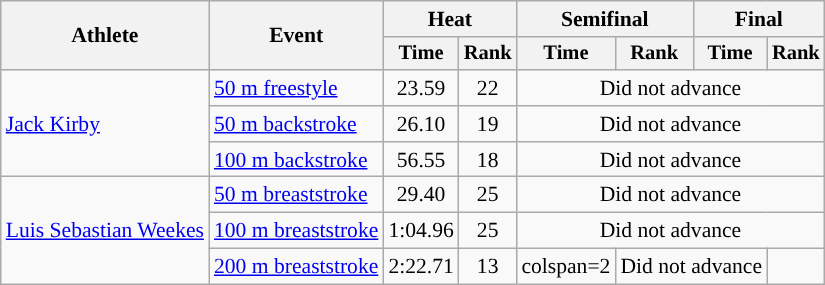<table class=wikitable style=font-size:90%>
<tr>
<th rowspan=2>Athlete</th>
<th rowspan=2>Event</th>
<th colspan=2>Heat</th>
<th colspan=2>Semifinal</th>
<th colspan=2>Final</th>
</tr>
<tr style=font-size:95%>
<th>Time</th>
<th>Rank</th>
<th>Time</th>
<th>Rank</th>
<th>Time</th>
<th>Rank</th>
</tr>
<tr align=center>
<td align=left rowspan=3><a href='#'>Jack Kirby</a></td>
<td align=left rowspan="1"><a href='#'>50 m freestyle</a></td>
<td>23.59</td>
<td>22</td>
<td colspan="4">Did not advance</td>
</tr>
<tr align=center>
<td style="text-align:left;"><a href='#'>50 m backstroke</a></td>
<td>26.10</td>
<td>19</td>
<td colspan=4>Did not advance</td>
</tr>
<tr align=center>
<td style="text-align:left;"><a href='#'>100 m backstroke</a></td>
<td>56.55</td>
<td>18</td>
<td colspan=4>Did not advance</td>
</tr>
<tr align=center>
<td align=left rowspan=3><a href='#'>Luis Sebastian Weekes</a></td>
<td align=left><a href='#'>50 m breaststroke</a></td>
<td>29.40</td>
<td>25</td>
<td colspan="4">Did not advance</td>
</tr>
<tr align=center>
<td align=left rowspan="1"><a href='#'>100 m breaststroke</a></td>
<td>1:04.96</td>
<td>25</td>
<td colspan=4>Did not advance</td>
</tr>
<tr align=center>
<td align=left rowspan="1"><a href='#'>200 m breaststroke</a></td>
<td>2:22.71</td>
<td>13</td>
<td>colspan=2 </td>
<td colspan=2>Did not advance</td>
</tr>
</table>
